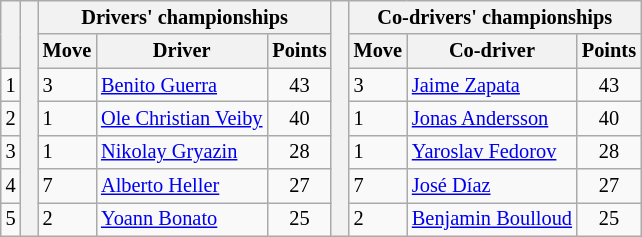<table class="wikitable" style="font-size:85%;">
<tr>
<th rowspan="2"></th>
<th rowspan="7" style="width:5px;"></th>
<th colspan="3">Drivers' championships</th>
<th rowspan="7" style="width:5px;"></th>
<th colspan="3">Co-drivers' championships</th>
</tr>
<tr>
<th>Move</th>
<th>Driver</th>
<th>Points</th>
<th>Move</th>
<th>Co-driver</th>
<th>Points</th>
</tr>
<tr>
<td align="center">1</td>
<td> 3</td>
<td><a href='#'>Benito Guerra</a></td>
<td align="center">43</td>
<td> 3</td>
<td><a href='#'>Jaime Zapata</a></td>
<td align="center">43</td>
</tr>
<tr>
<td align="center">2</td>
<td> 1</td>
<td nowrap><a href='#'>Ole Christian Veiby</a></td>
<td align="center">40</td>
<td> 1</td>
<td nowrap><a href='#'>Jonas Andersson</a></td>
<td align="center">40</td>
</tr>
<tr>
<td align="center">3</td>
<td> 1</td>
<td><a href='#'>Nikolay Gryazin</a></td>
<td align="center">28</td>
<td> 1</td>
<td nowrap><a href='#'>Yaroslav Fedorov</a></td>
<td align="center">28</td>
</tr>
<tr>
<td align="center">4</td>
<td> 7</td>
<td><a href='#'>Alberto Heller</a></td>
<td align="center">27</td>
<td> 7</td>
<td><a href='#'>José Díaz</a></td>
<td align="center">27</td>
</tr>
<tr>
<td align="center">5</td>
<td> 2</td>
<td><a href='#'>Yoann Bonato</a></td>
<td align="center">25</td>
<td> 2</td>
<td nowrap><a href='#'>Benjamin Boulloud</a></td>
<td align="center">25</td>
</tr>
</table>
